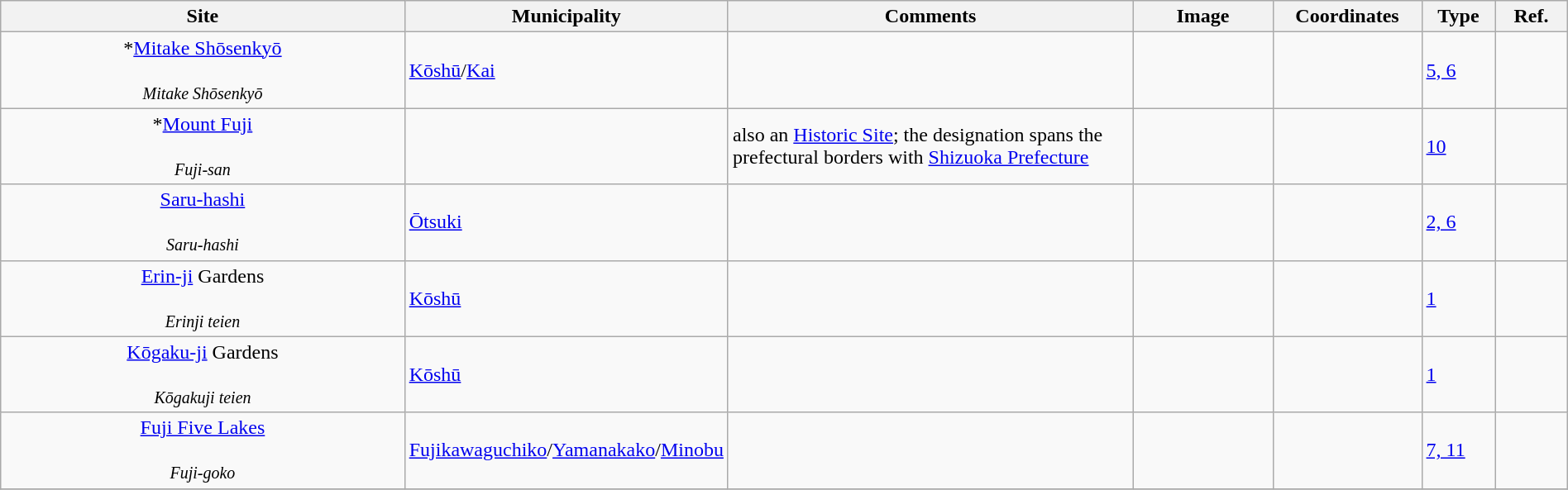<table class="wikitable sortable"  style="width:100%;">
<tr>
<th width="30%" align="left">Site</th>
<th width="10%" align="left">Municipality</th>
<th width="30%" align="left" class="unsortable">Comments</th>
<th width="10%" align="left"  class="unsortable">Image</th>
<th width="10%" align="left" class="unsortable">Coordinates</th>
<th width="5%" align="left">Type</th>
<th width="5%" align="left"  class="unsortable">Ref.</th>
</tr>
<tr>
<td align="center">*<a href='#'>Mitake Shōsenkyō</a><br><br><small><em>Mitake Shōsenkyō</em></small></td>
<td><a href='#'>Kōshū</a>/<a href='#'>Kai</a></td>
<td></td>
<td></td>
<td></td>
<td><a href='#'>5, 6</a></td>
<td></td>
</tr>
<tr>
<td align="center">*<a href='#'>Mount Fuji</a><br><br><small><em>Fuji-san</em></small></td>
<td></td>
<td>also an <a href='#'>Historic Site</a>; the designation spans the prefectural borders with <a href='#'>Shizuoka Prefecture</a></td>
<td></td>
<td></td>
<td><a href='#'>10</a></td>
<td></td>
</tr>
<tr>
<td align="center"><a href='#'>Saru-hashi</a><br><br><small><em>Saru-hashi</em></small></td>
<td><a href='#'>Ōtsuki</a></td>
<td></td>
<td></td>
<td></td>
<td><a href='#'>2, 6</a></td>
<td></td>
</tr>
<tr>
<td align="center"><a href='#'>Erin-ji</a> Gardens<br><br><small><em>Erinji teien</em></small></td>
<td><a href='#'>Kōshū</a></td>
<td></td>
<td></td>
<td></td>
<td><a href='#'>1</a></td>
<td></td>
</tr>
<tr>
<td align="center"><a href='#'>Kōgaku-ji</a> Gardens<br><br><small><em>Kōgakuji teien</em></small></td>
<td><a href='#'>Kōshū</a></td>
<td></td>
<td></td>
<td></td>
<td><a href='#'>1</a></td>
<td></td>
</tr>
<tr>
<td align="center"><a href='#'>Fuji Five Lakes</a><br><br><small><em>Fuji-goko</em></small></td>
<td><a href='#'>Fujikawaguchiko</a>/<a href='#'>Yamanakako</a>/<a href='#'>Minobu</a></td>
<td></td>
<td></td>
<td></td>
<td><a href='#'>7, 11</a></td>
<td></td>
</tr>
<tr>
</tr>
</table>
